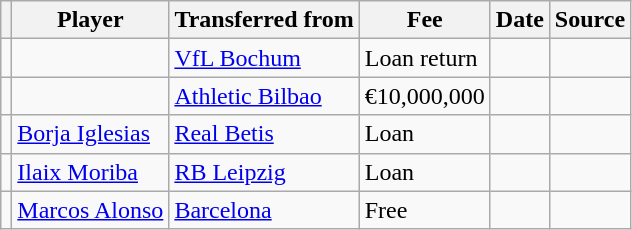<table class="wikitable plainrowheaders sortable">
<tr>
<th></th>
<th scope="col">Player</th>
<th>Transferred from</th>
<th style="width: 65px;">Fee</th>
<th scope="col">Date</th>
<th scope="col">Source</th>
</tr>
<tr>
<td align="center"></td>
<td></td>
<td> <a href='#'>VfL Bochum</a></td>
<td>Loan return</td>
<td></td>
<td></td>
</tr>
<tr>
<td align="center"></td>
<td></td>
<td> <a href='#'>Athletic Bilbao</a></td>
<td>€10,000,000</td>
<td></td>
<td></td>
</tr>
<tr>
<td align="center"></td>
<td> <a href='#'>Borja Iglesias</a></td>
<td> <a href='#'>Real Betis</a></td>
<td>Loan</td>
<td></td>
<td></td>
</tr>
<tr>
<td align="center"></td>
<td> <a href='#'>Ilaix Moriba</a></td>
<td> <a href='#'>RB Leipzig</a></td>
<td>Loan</td>
<td></td>
<td></td>
</tr>
<tr>
<td align="center"></td>
<td> <a href='#'>Marcos Alonso</a></td>
<td> <a href='#'>Barcelona</a></td>
<td>Free</td>
<td></td>
<td></td>
</tr>
</table>
